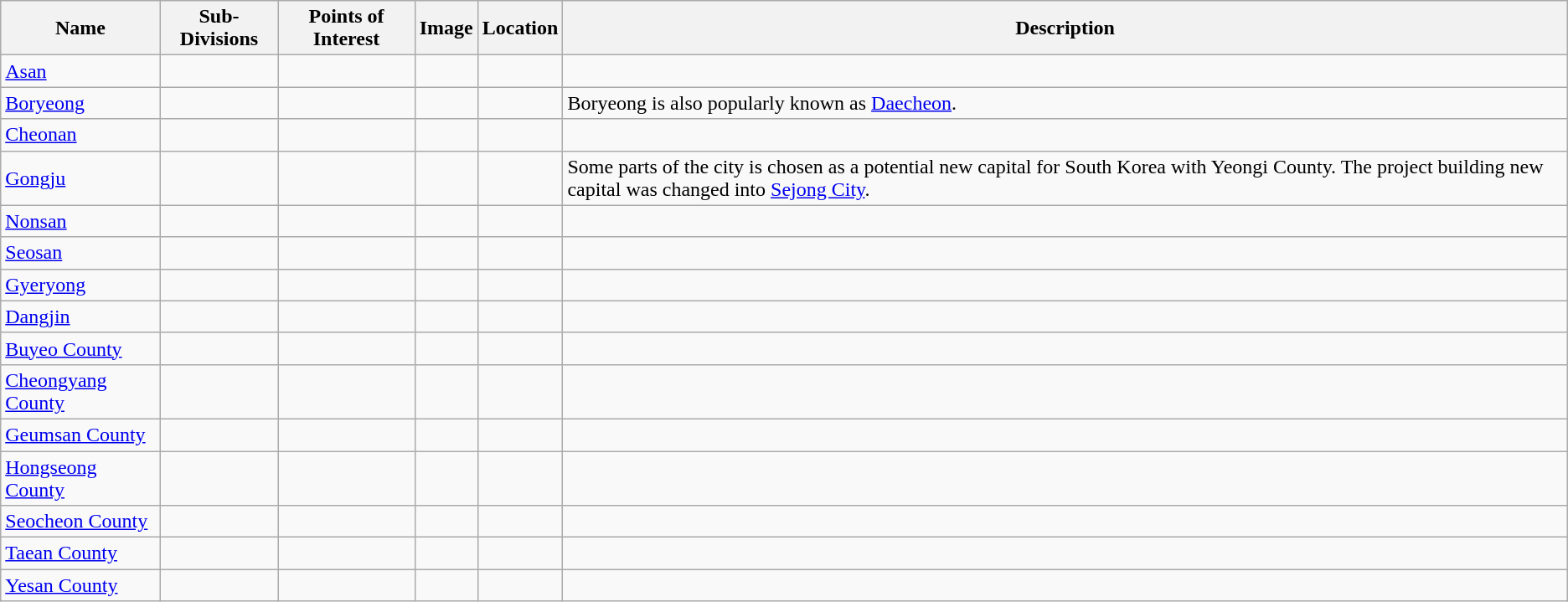<table class="wikitable sortable">
<tr>
<th>Name</th>
<th>Sub-Divisions</th>
<th>Points of Interest</th>
<th>Image</th>
<th>Location</th>
<th>Description</th>
</tr>
<tr>
<td><a href='#'>Asan</a></td>
<td></td>
<td></td>
<td></td>
<td></td>
<td></td>
</tr>
<tr>
<td><a href='#'>Boryeong</a></td>
<td></td>
<td></td>
<td></td>
<td></td>
<td>Boryeong is also popularly known as <a href='#'>Daecheon</a>.</td>
</tr>
<tr>
<td><a href='#'>Cheonan</a></td>
<td></td>
<td></td>
<td></td>
<td></td>
<td></td>
</tr>
<tr>
<td><a href='#'>Gongju</a></td>
<td></td>
<td></td>
<td></td>
<td></td>
<td>Some parts of the city is chosen as a potential new capital for South Korea with Yeongi County. The project building new capital was changed into <a href='#'>Sejong City</a>.</td>
</tr>
<tr>
<td><a href='#'>Nonsan</a></td>
<td></td>
<td></td>
<td></td>
<td></td>
<td></td>
</tr>
<tr>
<td><a href='#'>Seosan</a></td>
<td></td>
<td></td>
<td></td>
<td></td>
<td></td>
</tr>
<tr>
<td><a href='#'>Gyeryong</a></td>
<td></td>
<td></td>
<td></td>
<td></td>
<td></td>
</tr>
<tr>
<td><a href='#'>Dangjin</a></td>
<td></td>
<td></td>
<td></td>
<td></td>
<td></td>
</tr>
<tr>
<td><a href='#'>Buyeo County</a></td>
<td></td>
<td></td>
<td></td>
<td></td>
<td></td>
</tr>
<tr>
<td><a href='#'>Cheongyang County</a></td>
<td></td>
<td></td>
<td></td>
<td></td>
<td></td>
</tr>
<tr>
<td><a href='#'>Geumsan County</a></td>
<td></td>
<td></td>
<td></td>
<td></td>
<td></td>
</tr>
<tr>
<td><a href='#'>Hongseong County</a></td>
<td></td>
<td></td>
<td></td>
<td></td>
<td></td>
</tr>
<tr>
<td><a href='#'>Seocheon County</a></td>
<td></td>
<td></td>
<td></td>
<td></td>
<td></td>
</tr>
<tr>
<td><a href='#'>Taean County</a></td>
<td></td>
<td></td>
<td></td>
<td></td>
<td></td>
</tr>
<tr>
<td><a href='#'>Yesan County</a></td>
<td></td>
<td></td>
<td></td>
<td></td>
<td></td>
</tr>
</table>
